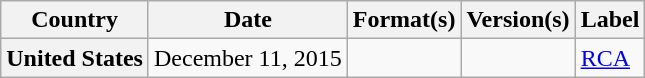<table class="wikitable plainrowheaders">
<tr>
<th scope="col">Country</th>
<th scope="col">Date</th>
<th scope="col">Format(s)</th>
<th scope="col">Version(s)</th>
<th scope="col">Label</th>
</tr>
<tr>
<th scope="row">United States</th>
<td>December 11, 2015</td>
<td></td>
<td></td>
<td><a href='#'>RCA</a></td>
</tr>
</table>
